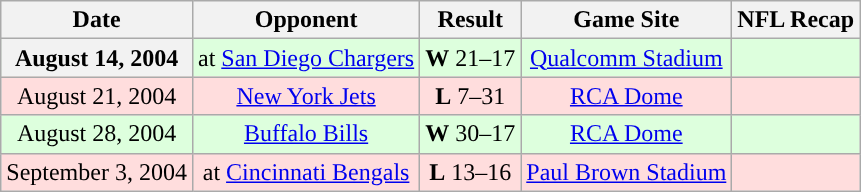<table class="wikitable" style="text-align:center;">
<tr>
<th>Date</th>
<th>Opponent</th>
<th>Result</th>
<th>Game Site</th>
<th>NFL Recap</th>
</tr>
<tr style="background: #ddffdd;" align="center">
<th>August 14, 2004</th>
<td>at <a href='#'>San Diego Chargers</a></td>
<td><strong>W</strong> 21–17</td>
<td><a href='#'>Qualcomm Stadium</a></td>
<td></td>
</tr>
<tr style="background: #ffdddd;">
<td>August 21, 2004</td>
<td><a href='#'>New York Jets</a></td>
<td><strong>L</strong> 7–31</td>
<td><a href='#'>RCA Dome</a></td>
<td></td>
</tr>
<tr style="background: #ddffdd;">
<td>August 28, 2004</td>
<td><a href='#'>Buffalo Bills</a></td>
<td><strong>W</strong> 30–17</td>
<td><a href='#'>RCA Dome</a></td>
<td></td>
</tr>
<tr style="background: #ffdddd;">
<td>September 3, 2004</td>
<td>at <a href='#'>Cincinnati Bengals</a></td>
<td><strong>L</strong> 13–16</td>
<td><a href='#'>Paul Brown Stadium</a></td>
<td></td>
</tr>
</table>
